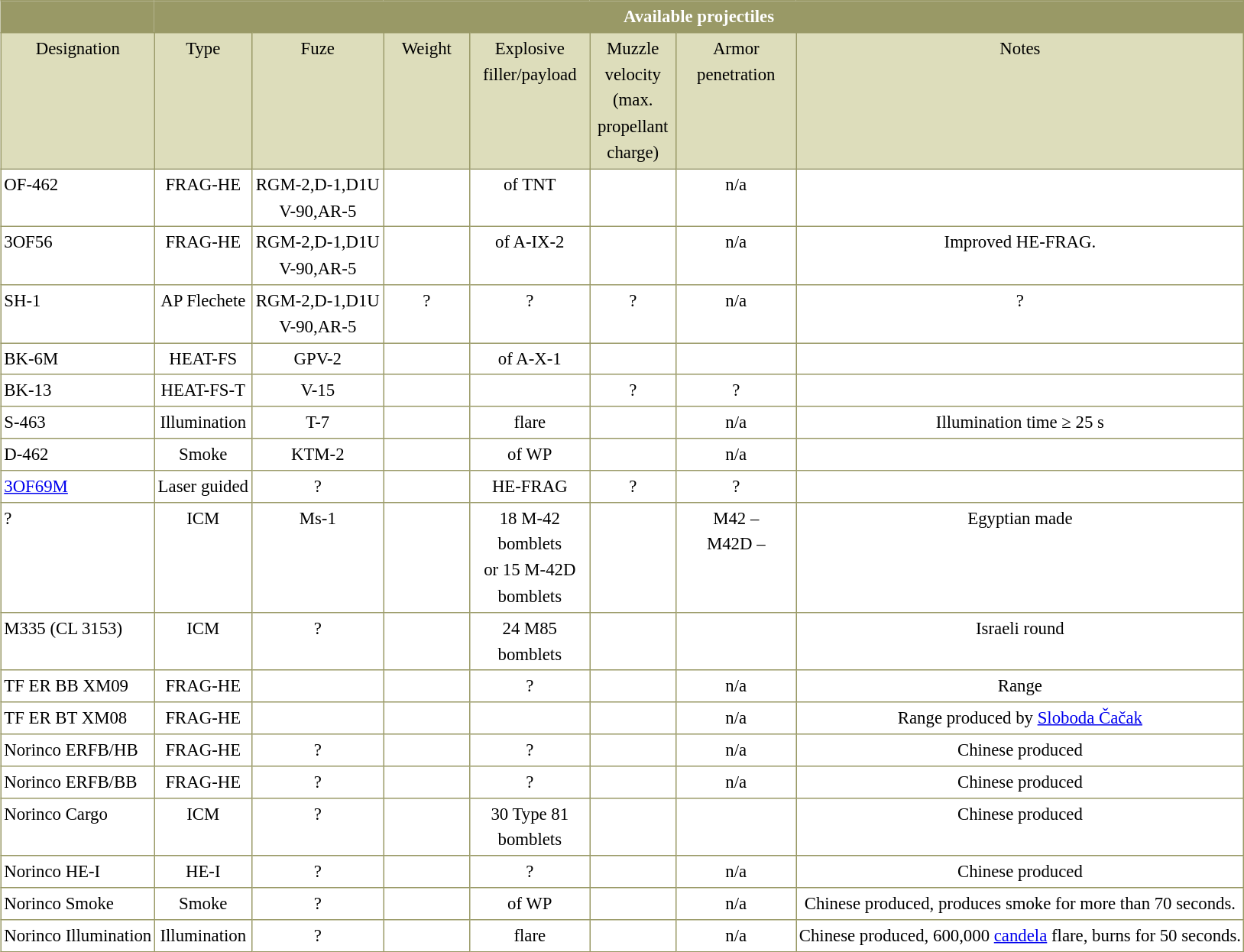<table border=0 cellspacing=0 cellpadding=2 style="margin:0 0 .5em 1em; background:#fff; border-collapse:collapse; border:1px solid #996; line-height:1.5; font-size:95%">
<tr style="vertical-align:top; text-align:center; border:1px solid #996; background:#996; color:#fff;">
<td></td>
<td colspan="7"><strong>Available projectiles</strong></td>
</tr>
<tr style="vertical-align:top; border:1px solid #996; background:#ddb; text-align:center;">
<td style="border:1px solid #996;">Designation</td>
<td style="width:80px; border:1px solid #996;">Type</td>
<td style="width:110px; border:1px solid #996;">Fuze</td>
<td style="width:70px; border:1px solid #996;">Weight</td>
<td style="width:100px; border:1px solid #996;">Explosive filler/payload</td>
<td style="width:70px; border:1px solid #996;">Muzzle velocity (max. propellant charge)</td>
<td style="width:100px; border:1px solid #996;">Armor penetration</td>
<td style="border:1px solid #996;">Notes</td>
</tr>
<tr style="vertical-align:top; text-align:center;">
<td style="border:1px solid #996; text-align:left">OF-462</td>
<td style="border:1px solid #996">FRAG-HE</td>
<td style="border:1px solid #996">RGM-2,D-1,D1U<br> V-90,AR-5</td>
<td style="border:1px solid #996"></td>
<td style="border:1px solid #996"> of TNT</td>
<td style="border:1px solid #996"></td>
<td style="border:1px solid #996">n/a</td>
<td style="border:1px solid #996"></td>
</tr>
<tr style="vertical-align:top; text-align:center;">
<td style="border:1px solid #996; text-align:left">3OF56</td>
<td style="border:1px solid #996">FRAG-HE</td>
<td style="border:1px solid #996">RGM-2,D-1,D1U<br> V-90,AR-5</td>
<td style="border:1px solid #996"></td>
<td style="border:1px solid #996"> of A-IX-2</td>
<td style="border:1px solid #996"></td>
<td style="border:1px solid #996">n/a</td>
<td style="border:1px solid #996">Improved HE-FRAG.</td>
</tr>
<tr style="vertical-align:top; text-align:center;">
<td style="border:1px solid #996; text-align:left">SH-1</td>
<td style="border:1px solid #996">AP Flechete</td>
<td style="border:1px solid #996">RGM-2,D-1,D1U<br> V-90,AR-5</td>
<td style="border:1px solid #996">?</td>
<td style="border:1px solid #996">?</td>
<td style="border:1px solid #996">?</td>
<td style="border:1px solid #996">n/a</td>
<td style="border:1px solid #996">?</td>
</tr>
<tr style="vertical-align:top; text-align:center;">
<td style="border:1px solid #996; text-align:left">BK-6M</td>
<td style="border:1px solid #996">HEAT-FS</td>
<td style="border:1px solid #996">GPV-2</td>
<td style="border:1px solid #996"></td>
<td style="border:1px solid #996"> of A-X-1</td>
<td style="border:1px solid #996"></td>
<td style="border:1px solid #996"></td>
<td style="border:1px solid #996"></td>
</tr>
<tr style="vertical-align:top; text-align:center;">
<td style="border:1px solid #996; text-align:left">BK-13</td>
<td style="border:1px solid #996">HEAT-FS-T</td>
<td style="border:1px solid #996">V-15</td>
<td style="border:1px solid #996"></td>
<td style="border:1px solid #996"></td>
<td style="border:1px solid #996">?</td>
<td style="border:1px solid #996">?</td>
<td style="border:1px solid #996"></td>
</tr>
<tr style="vertical-align:top; text-align:center;">
<td style="border:1px solid #996; text-align:left">S-463</td>
<td style="border:1px solid #996">Illumination</td>
<td style="border:1px solid #996">T-7</td>
<td style="border:1px solid #996"></td>
<td style="border:1px solid #996"> flare</td>
<td style="border:1px solid #996"></td>
<td style="border:1px solid #996">n/a</td>
<td style="border:1px solid #996">Illumination time ≥ 25 s</td>
</tr>
<tr style="vertical-align:top; text-align:center;">
<td style="border:1px solid #996; text-align:left">D-462</td>
<td style="border:1px solid #996">Smoke</td>
<td style="border:1px solid #996">KTM-2</td>
<td style="border:1px solid #996"></td>
<td style="border:1px solid #996"> of WP</td>
<td style="border:1px solid #996"></td>
<td style="border:1px solid #996">n/a</td>
<td style="border:1px solid #996"></td>
</tr>
<tr style="vertical-align:top; text-align:center;">
<td style="border:1px solid #996; text-align:left"><a href='#'>3OF69M</a></td>
<td style="border:1px solid #996">Laser guided</td>
<td style="border:1px solid #996">?</td>
<td style="border:1px solid #996"></td>
<td style="border:1px solid #996"> HE-FRAG</td>
<td style="border:1px solid #996">?</td>
<td style="border:1px solid #996">?</td>
<td style="border:1px solid #996"></td>
</tr>
<tr style="vertical-align:top; text-align:center;">
<td style="border:1px solid #996; text-align:left">?</td>
<td style="border:1px solid #996">ICM</td>
<td style="border:1px solid #996">Ms-1</td>
<td style="border:1px solid #996"></td>
<td style="border:1px solid #996">18 M-42 bomblets <br> or 15 M-42D bomblets</td>
<td style="border:1px solid #996"></td>
<td style="border:1px solid #996">M42 –  <br> M42D – </td>
<td style="border:1px solid #996">Egyptian made</td>
</tr>
<tr style="vertical-align:top; text-align:center;">
<td style="border:1px solid #996; text-align:left">M335 (CL 3153)</td>
<td style="border:1px solid #996">ICM</td>
<td style="border:1px solid #996">?</td>
<td style="border:1px solid #996"></td>
<td style="border:1px solid #996">24 M85 bomblets</td>
<td style="border:1px solid #996"></td>
<td style="border:1px solid #996"></td>
<td style="border:1px solid #996">Israeli round</td>
</tr>
<tr style="vertical-align:top; text-align:center;">
<td style="border:1px solid #996; text-align:left">TF ER BB ХМ09</td>
<td style="border:1px solid #996">FRAG-HE</td>
<td style="border:1px solid #996"></td>
<td style="border:1px solid #996"></td>
<td style="border:1px solid #996">?</td>
<td style="border:1px solid #996"></td>
<td style="border:1px solid #996">n/a</td>
<td style="border:1px solid #996">Range </td>
</tr>
<tr style="vertical-align:top; text-align:center;">
<td style="border:1px solid #996; text-align:left">TF ER BT ХМ08</td>
<td style="border:1px solid #996">FRAG-HE</td>
<td style="border:1px solid #996"></td>
<td style="border:1px solid #996"></td>
<td style="border:1px solid #996"></td>
<td style="border:1px solid #996"></td>
<td style="border:1px solid #996">n/a</td>
<td style="border:1px solid #996">Range  produced by <a href='#'>Sloboda Čačak</a></td>
</tr>
<tr style="vertical-align:top; text-align:center;">
<td style="border:1px solid #996; text-align:left">Norinco ERFB/HB</td>
<td style="border:1px solid #996">FRAG-HE</td>
<td style="border:1px solid #996">?</td>
<td style="border:1px solid #996"></td>
<td style="border:1px solid #996">?</td>
<td style="border:1px solid #996"></td>
<td style="border:1px solid #996">n/a</td>
<td style="border:1px solid #996">Chinese produced</td>
</tr>
<tr style="vertical-align:top; text-align:center;">
<td style="border:1px solid #996; text-align:left">Norinco ERFB/BB</td>
<td style="border:1px solid #996">FRAG-HE</td>
<td style="border:1px solid #996">?</td>
<td style="border:1px solid #996"></td>
<td style="border:1px solid #996">?</td>
<td style="border:1px solid #996"></td>
<td style="border:1px solid #996">n/a</td>
<td style="border:1px solid #996">Chinese produced</td>
</tr>
<tr style="vertical-align:top; text-align:center;">
<td style="border:1px solid #996; text-align:left">Norinco Cargo</td>
<td style="border:1px solid #996">ICM</td>
<td style="border:1px solid #996">?</td>
<td style="border:1px solid #996"></td>
<td style="border:1px solid #996">30 Type 81 bomblets</td>
<td style="border:1px solid #996"></td>
<td style="border:1px solid #996"></td>
<td style="border:1px solid #996">Chinese produced</td>
</tr>
<tr style="vertical-align:top; text-align:center;">
<td style="border:1px solid #996; text-align:left">Norinco HE-I</td>
<td style="border:1px solid #996">HE-I</td>
<td style="border:1px solid #996">?</td>
<td style="border:1px solid #996"></td>
<td style="border:1px solid #996">?</td>
<td style="border:1px solid #996"></td>
<td style="border:1px solid #996">n/a</td>
<td style="border:1px solid #996">Chinese produced</td>
</tr>
<tr style="vertical-align:top; text-align:center;">
<td style="border:1px solid #996; text-align:left">Norinco Smoke</td>
<td style="border:1px solid #996">Smoke</td>
<td style="border:1px solid #996">?</td>
<td style="border:1px solid #996"></td>
<td style="border:1px solid #996"> of WP</td>
<td style="border:1px solid #996"></td>
<td style="border:1px solid #996">n/a</td>
<td style="border:1px solid #996">Chinese produced, produces smoke for more than 70 seconds.</td>
</tr>
<tr style="vertical-align:top; text-align:center;">
<td style="border:1px solid #996; text-align:left">Norinco Illumination</td>
<td style="border:1px solid #996">Illumination</td>
<td style="border:1px solid #996">?</td>
<td style="border:1px solid #996"></td>
<td style="border:1px solid #996"> flare</td>
<td style="border:1px solid #996"></td>
<td style="border:1px solid #996">n/a</td>
<td style="border:1px solid #996">Chinese produced, 600,000 <a href='#'>candela</a> flare, burns for 50 seconds.</td>
</tr>
</table>
